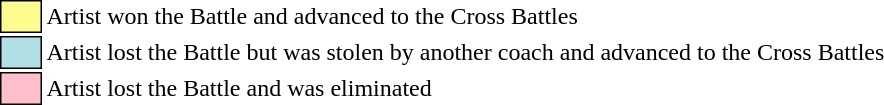<table class="toccolours" style="font-size: 100%; white-space: nowrap;">
<tr>
<td style="background:#FDFC8F; border:1px solid black;">      </td>
<td>Artist won the Battle and advanced to the Cross Battles</td>
</tr>
<tr>
<td style="background:#B0E0E6; border:1px solid black;">      </td>
<td>Artist lost the Battle but was stolen by another coach and advanced to the Cross Battles</td>
</tr>
<tr>
<td style="background:#FFC0CB; border:1px solid black;">      </td>
<td>Artist lost the Battle and was eliminated</td>
</tr>
</table>
